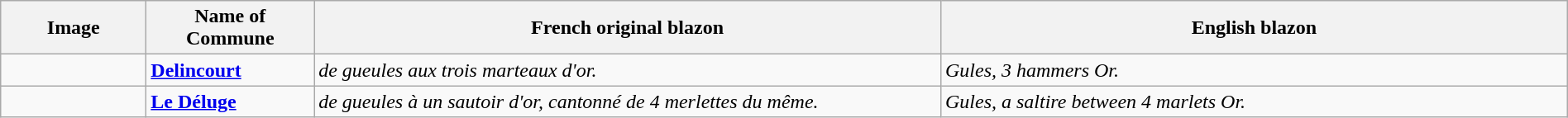<table class="wikitable" width="100%">
<tr>
<th width="110">Image</th>
<th>Name of Commune</th>
<th width="40%">French original blazon</th>
<th width="40%">English blazon</th>
</tr>
<tr valign=top>
<td align=center></td>
<td><strong><a href='#'>Delincourt</a></strong></td>
<td><em>de gueules aux trois marteaux d'or.</em> </td>
<td><em>Gules, 3 hammers Or.</em></td>
</tr>
<tr valign=top>
<td align=center></td>
<td><strong><a href='#'>Le Déluge</a></strong></td>
<td><em>de gueules à un sautoir d'or, cantonné de 4 merlettes du même.</em></td>
<td><em>Gules, a saltire between 4 marlets Or.</em></td>
</tr>
</table>
